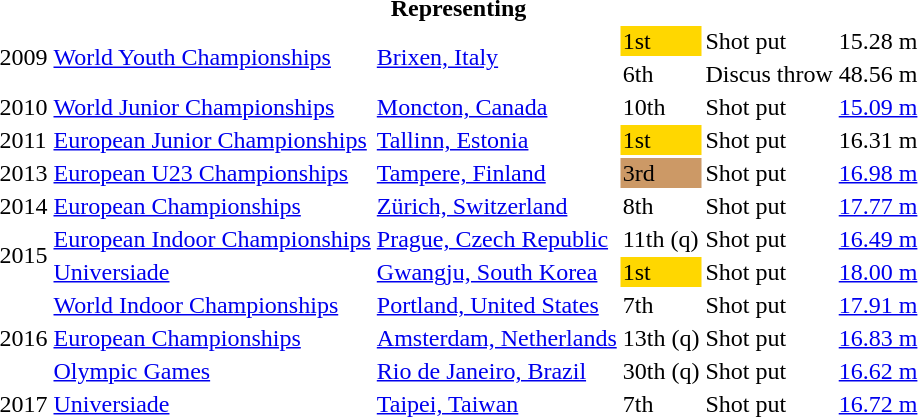<table>
<tr>
<th colspan="6">Representing </th>
</tr>
<tr>
<td rowspan=2>2009</td>
<td rowspan=2><a href='#'>World Youth Championships</a></td>
<td rowspan=2><a href='#'>Brixen, Italy</a></td>
<td bgcolor=gold>1st</td>
<td>Shot put</td>
<td>15.28 m</td>
</tr>
<tr>
<td>6th</td>
<td>Discus throw</td>
<td>48.56 m</td>
</tr>
<tr>
<td>2010</td>
<td><a href='#'>World Junior Championships</a></td>
<td><a href='#'>Moncton, Canada</a></td>
<td>10th</td>
<td>Shot put</td>
<td><a href='#'>15.09 m</a></td>
</tr>
<tr>
<td>2011</td>
<td><a href='#'>European Junior Championships</a></td>
<td><a href='#'>Tallinn, Estonia</a></td>
<td bgcolor=gold>1st</td>
<td>Shot put</td>
<td>16.31 m</td>
</tr>
<tr>
<td>2013</td>
<td><a href='#'>European U23 Championships</a></td>
<td><a href='#'>Tampere, Finland</a></td>
<td bgcolor=cc9966>3rd</td>
<td>Shot put</td>
<td><a href='#'>16.98 m</a></td>
</tr>
<tr>
<td>2014</td>
<td><a href='#'>European Championships</a></td>
<td><a href='#'>Zürich, Switzerland</a></td>
<td>8th</td>
<td>Shot put</td>
<td><a href='#'>17.77 m</a></td>
</tr>
<tr>
<td rowspan=2>2015</td>
<td><a href='#'>European Indoor Championships</a></td>
<td><a href='#'>Prague, Czech Republic</a></td>
<td>11th (q)</td>
<td>Shot put</td>
<td><a href='#'>16.49 m</a></td>
</tr>
<tr>
<td><a href='#'>Universiade</a></td>
<td><a href='#'>Gwangju, South Korea</a></td>
<td bgcolor=gold>1st</td>
<td>Shot put</td>
<td><a href='#'>18.00 m</a></td>
</tr>
<tr>
<td rowspan=3>2016</td>
<td><a href='#'>World Indoor Championships</a></td>
<td><a href='#'>Portland, United States</a></td>
<td>7th</td>
<td>Shot put</td>
<td><a href='#'>17.91 m</a></td>
</tr>
<tr>
<td><a href='#'>European Championships</a></td>
<td><a href='#'>Amsterdam, Netherlands</a></td>
<td>13th (q)</td>
<td>Shot put</td>
<td><a href='#'>16.83 m</a></td>
</tr>
<tr>
<td><a href='#'>Olympic Games</a></td>
<td><a href='#'>Rio de Janeiro, Brazil</a></td>
<td>30th (q)</td>
<td>Shot put</td>
<td><a href='#'>16.62 m</a></td>
</tr>
<tr>
<td>2017</td>
<td><a href='#'>Universiade</a></td>
<td><a href='#'>Taipei, Taiwan</a></td>
<td>7th</td>
<td>Shot put</td>
<td><a href='#'>16.72 m</a></td>
</tr>
</table>
